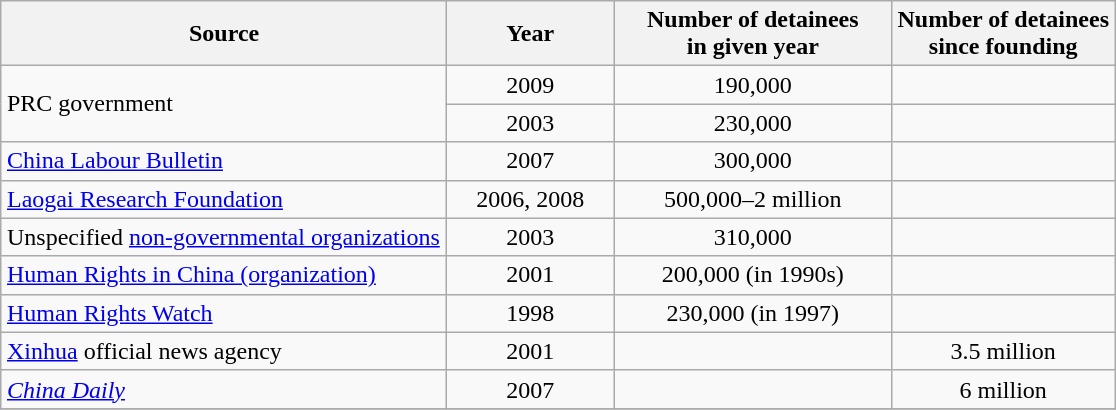<table class="wikitable" style="margin:1em auto;">
<tr>
<th width=40%>Source</th>
<th width=15#>Year</th>
<th width=25%>Number of detainees<br>in given year</th>
<th width=20%>Number of detainees<br>since founding</th>
</tr>
<tr>
<td rowspan=2>PRC government</td>
<td align="center">2009</td>
<td align="center">190,000</td>
<td></td>
</tr>
<tr>
<td align="center">2003</td>
<td align="center">230,000</td>
<td></td>
</tr>
<tr>
<td><a href='#'>China Labour Bulletin</a></td>
<td align="center">2007</td>
<td align="center">300,000</td>
<td></td>
</tr>
<tr>
<td><a href='#'>Laogai Research Foundation</a></td>
<td align="center">2006, 2008</td>
<td align="center">500,000–2 million</td>
<td></td>
</tr>
<tr>
<td>Unspecified <a href='#'>non-governmental organizations</a></td>
<td align="center">2003</td>
<td align="center">310,000</td>
<td></td>
</tr>
<tr>
<td><a href='#'>Human Rights in China (organization)</a></td>
<td align="center">2001</td>
<td align="center">200,000 (in 1990s)</td>
<td></td>
</tr>
<tr>
<td><a href='#'>Human Rights Watch</a></td>
<td align="center">1998</td>
<td align="center">230,000 (in 1997)</td>
<td></td>
</tr>
<tr>
<td><a href='#'>Xinhua</a> official news agency</td>
<td align="center">2001</td>
<td></td>
<td align="center">3.5 million</td>
</tr>
<tr>
<td><em><a href='#'>China Daily</a></em></td>
<td align="center">2007</td>
<td></td>
<td align="center">6 million</td>
</tr>
<tr>
</tr>
</table>
